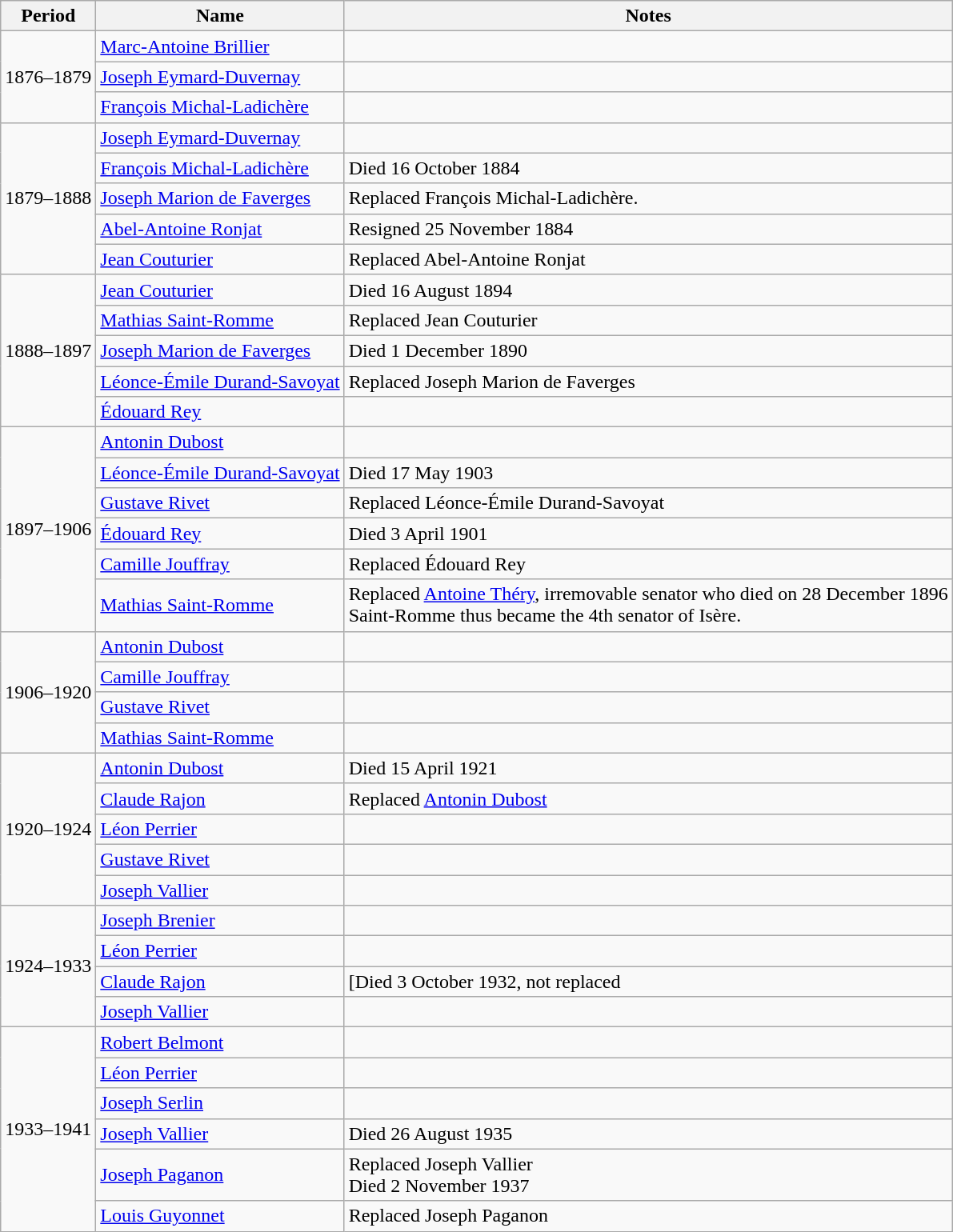<table class="wikitable sortable">
<tr>
<th>Period</th>
<th>Name</th>
<th>Notes</th>
</tr>
<tr>
<td rowspan=3>1876–1879</td>
<td><a href='#'>Marc-Antoine Brillier</a></td>
<td></td>
</tr>
<tr>
<td><a href='#'>Joseph Eymard-Duvernay</a></td>
<td></td>
</tr>
<tr>
<td><a href='#'>François Michal-Ladichère</a></td>
<td></td>
</tr>
<tr>
<td rowspan=5>1879–1888</td>
<td><a href='#'>Joseph Eymard-Duvernay</a></td>
<td></td>
</tr>
<tr>
<td><a href='#'>François Michal-Ladichère</a></td>
<td>Died 16 October 1884</td>
</tr>
<tr>
<td><a href='#'>Joseph Marion de Faverges</a></td>
<td>Replaced François Michal-Ladichère.</td>
</tr>
<tr>
<td><a href='#'>Abel-Antoine Ronjat</a></td>
<td>Resigned 25 November 1884</td>
</tr>
<tr>
<td><a href='#'>Jean Couturier</a></td>
<td>Replaced Abel-Antoine Ronjat</td>
</tr>
<tr>
<td rowspan=5>1888–1897</td>
<td><a href='#'>Jean Couturier</a></td>
<td>Died 16 August 1894</td>
</tr>
<tr>
<td><a href='#'>Mathias Saint-Romme</a></td>
<td>Replaced Jean Couturier</td>
</tr>
<tr>
<td><a href='#'>Joseph Marion de Faverges</a></td>
<td>Died 1 December 1890</td>
</tr>
<tr>
<td><a href='#'>Léonce-Émile Durand-Savoyat</a></td>
<td>Replaced Joseph Marion de Faverges</td>
</tr>
<tr>
<td><a href='#'>Édouard Rey</a></td>
<td></td>
</tr>
<tr>
<td rowspan=6>1897–1906</td>
<td><a href='#'>Antonin Dubost</a></td>
<td></td>
</tr>
<tr>
<td><a href='#'>Léonce-Émile Durand-Savoyat</a></td>
<td>Died 17 May 1903</td>
</tr>
<tr>
<td><a href='#'>Gustave Rivet</a></td>
<td>Replaced Léonce-Émile Durand-Savoyat</td>
</tr>
<tr>
<td><a href='#'>Édouard Rey</a></td>
<td>Died 3 April 1901</td>
</tr>
<tr>
<td><a href='#'>Camille Jouffray</a></td>
<td>Replaced Édouard Rey</td>
</tr>
<tr>
<td><a href='#'>Mathias Saint-Romme</a></td>
<td>Replaced <a href='#'>Antoine Théry</a>, irremovable senator who died on 28 December 1896<br>Saint-Romme thus became the 4th senator of Isère.</td>
</tr>
<tr>
<td rowspan=4>1906–1920</td>
<td><a href='#'>Antonin Dubost</a></td>
<td></td>
</tr>
<tr>
<td><a href='#'>Camille Jouffray</a></td>
<td></td>
</tr>
<tr>
<td><a href='#'>Gustave Rivet</a></td>
<td></td>
</tr>
<tr>
<td><a href='#'>Mathias Saint-Romme</a></td>
<td></td>
</tr>
<tr>
<td rowspan=5>1920–1924</td>
<td><a href='#'>Antonin Dubost</a></td>
<td>Died 15 April 1921</td>
</tr>
<tr>
<td><a href='#'>Claude Rajon</a></td>
<td>Replaced <a href='#'>Antonin Dubost</a></td>
</tr>
<tr>
<td><a href='#'>Léon Perrier</a></td>
<td></td>
</tr>
<tr>
<td><a href='#'>Gustave Rivet</a></td>
<td></td>
</tr>
<tr>
<td><a href='#'>Joseph Vallier</a></td>
<td></td>
</tr>
<tr>
<td rowspan=4>1924–1933</td>
<td><a href='#'>Joseph Brenier</a></td>
<td></td>
</tr>
<tr>
<td><a href='#'>Léon Perrier</a></td>
<td></td>
</tr>
<tr>
<td><a href='#'>Claude Rajon</a></td>
<td>[Died 3 October 1932, not replaced</td>
</tr>
<tr>
<td><a href='#'>Joseph Vallier</a></td>
<td></td>
</tr>
<tr>
<td rowspan=6>1933–1941</td>
<td><a href='#'>Robert Belmont</a></td>
<td></td>
</tr>
<tr>
<td><a href='#'>Léon Perrier</a></td>
<td></td>
</tr>
<tr>
<td><a href='#'>Joseph Serlin</a></td>
<td></td>
</tr>
<tr>
<td><a href='#'>Joseph Vallier</a></td>
<td>Died 26 August 1935</td>
</tr>
<tr>
<td><a href='#'>Joseph Paganon</a></td>
<td>Replaced Joseph Vallier<br>Died 2 November 1937</td>
</tr>
<tr>
<td><a href='#'>Louis Guyonnet</a></td>
<td>Replaced Joseph Paganon</td>
</tr>
</table>
